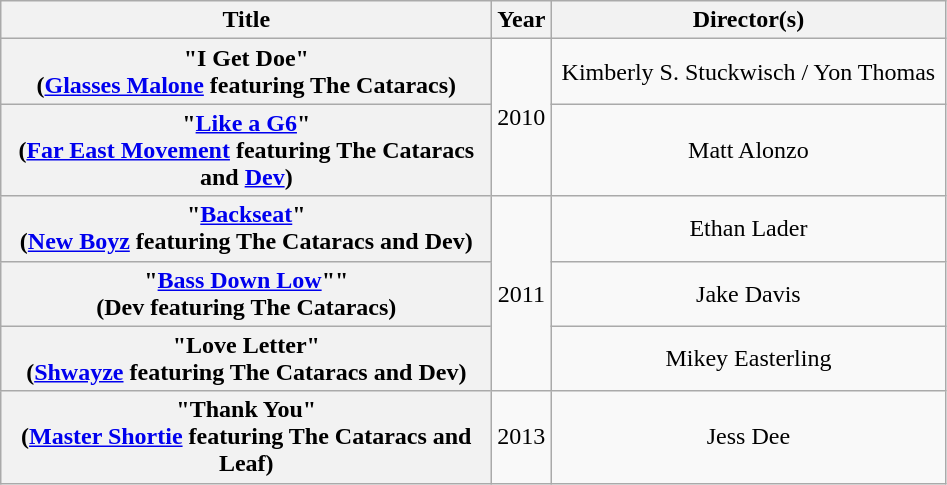<table class="wikitable plainrowheaders" style="text-align:center;">
<tr>
<th scope="col" style="width:20em;">Title</th>
<th scope="col">Year</th>
<th scope="col" style="width:16em;">Director(s)</th>
</tr>
<tr>
<th scope="row">"I Get Doe"<br><span>(<a href='#'>Glasses Malone</a> featuring The Cataracs)</span></th>
<td rowspan="2">2010</td>
<td>Kimberly S. Stuckwisch / Yon Thomas</td>
</tr>
<tr>
<th scope="row">"<a href='#'>Like a G6</a>"<br><span>(<a href='#'>Far East Movement</a> featuring The Cataracs and <a href='#'>Dev</a>)</span></th>
<td>Matt Alonzo</td>
</tr>
<tr>
<th scope="row">"<a href='#'>Backseat</a>"<br><span>(<a href='#'>New Boyz</a> featuring The Cataracs and Dev)</span></th>
<td rowspan="3">2011</td>
<td>Ethan Lader</td>
</tr>
<tr>
<th scope="row">"<a href='#'>Bass Down Low</a>""<br><span>(Dev featuring The Cataracs)</span></th>
<td>Jake Davis</td>
</tr>
<tr>
<th scope="row">"Love Letter"<br><span>(<a href='#'>Shwayze</a> featuring The Cataracs and Dev)</span></th>
<td>Mikey Easterling</td>
</tr>
<tr>
<th scope="row">"Thank You"<br><span>(<a href='#'>Master Shortie</a> featuring The Cataracs and Leaf)</span></th>
<td>2013</td>
<td>Jess Dee</td>
</tr>
</table>
